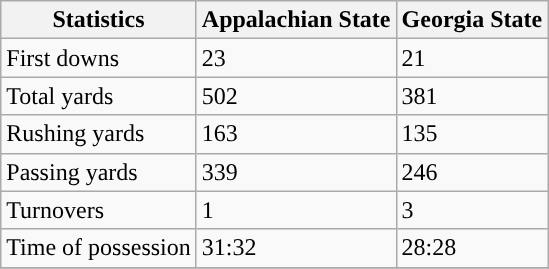<table class="wikitable">
<tr>
<th>Statistics</th>
<th>Appalachian State</th>
<th>Georgia State</th>
</tr>
<tr>
<td>First downs</td>
<td>23</td>
<td>21</td>
</tr>
<tr>
<td>Total yards</td>
<td>502</td>
<td>381</td>
</tr>
<tr>
<td>Rushing yards</td>
<td>163</td>
<td>135</td>
</tr>
<tr>
<td>Passing yards</td>
<td>339</td>
<td>246</td>
</tr>
<tr>
<td>Turnovers</td>
<td>1</td>
<td>3</td>
</tr>
<tr>
<td>Time of possession</td>
<td>31:32</td>
<td>28:28</td>
</tr>
<tr>
</tr>
</table>
